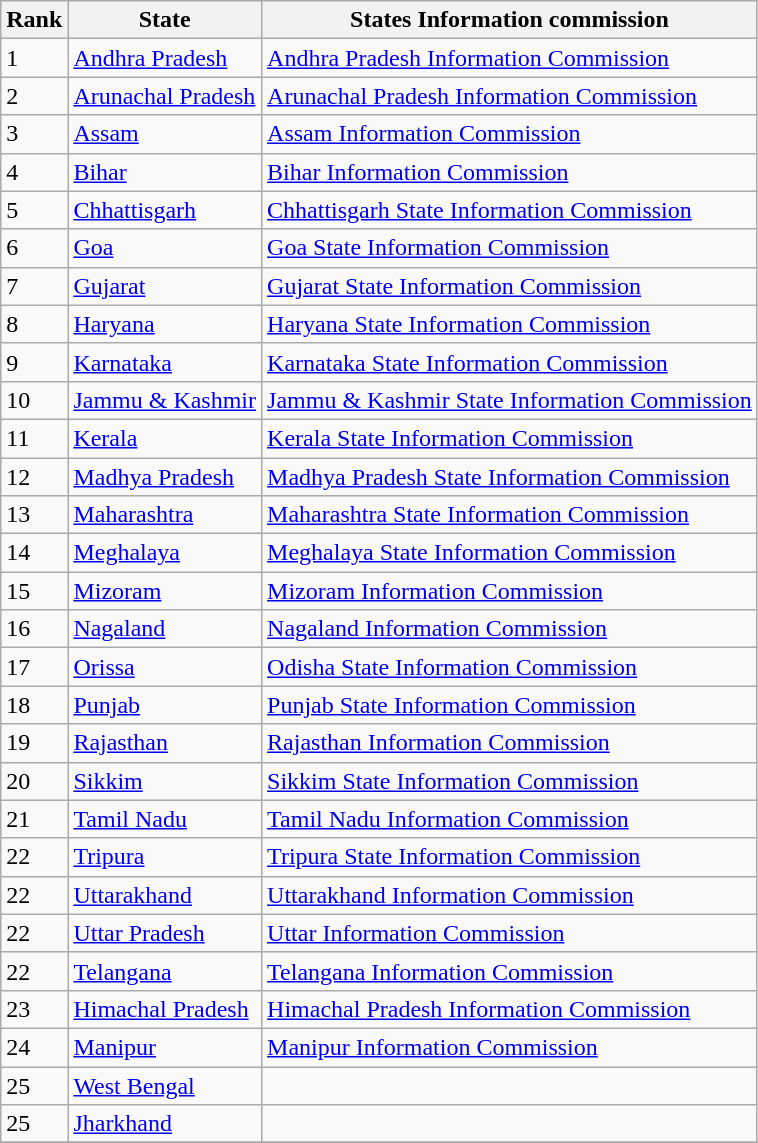<table class="wikitable sortable">
<tr>
<th>Rank</th>
<th>State</th>
<th>States Information commission</th>
</tr>
<tr>
<td>1</td>
<td><a href='#'>Andhra Pradesh</a></td>
<td><a href='#'>Andhra Pradesh Information Commission</a></td>
</tr>
<tr>
<td>2</td>
<td><a href='#'>Arunachal Pradesh</a></td>
<td><a href='#'>Arunachal Pradesh Information Commission</a></td>
</tr>
<tr>
<td>3</td>
<td><a href='#'>Assam</a></td>
<td><a href='#'>Assam Information Commission</a></td>
</tr>
<tr>
<td>4</td>
<td><a href='#'>Bihar</a></td>
<td><a href='#'>Bihar Information Commission</a></td>
</tr>
<tr>
<td>5</td>
<td><a href='#'>Chhattisgarh</a></td>
<td><a href='#'>Chhattisgarh State Information Commission</a></td>
</tr>
<tr>
<td>6</td>
<td><a href='#'>Goa</a></td>
<td><a href='#'>Goa State Information Commission</a></td>
</tr>
<tr>
<td>7</td>
<td><a href='#'>Gujarat</a></td>
<td><a href='#'>Gujarat State Information Commission</a></td>
</tr>
<tr>
<td>8</td>
<td><a href='#'>Haryana</a></td>
<td><a href='#'>Haryana State Information Commission</a></td>
</tr>
<tr>
<td>9</td>
<td><a href='#'>Karnataka</a></td>
<td><a href='#'>Karnataka State Information Commission</a></td>
</tr>
<tr>
<td>10</td>
<td><a href='#'>Jammu & Kashmir</a></td>
<td><a href='#'>Jammu & Kashmir State Information Commission</a></td>
</tr>
<tr>
<td>11</td>
<td><a href='#'>Kerala</a></td>
<td><a href='#'>Kerala State Information Commission</a></td>
</tr>
<tr>
<td>12</td>
<td><a href='#'>Madhya Pradesh</a></td>
<td><a href='#'>Madhya Pradesh State Information Commission</a></td>
</tr>
<tr>
<td>13</td>
<td><a href='#'>Maharashtra</a></td>
<td><a href='#'>Maharashtra State Information Commission</a></td>
</tr>
<tr>
<td>14</td>
<td><a href='#'>Meghalaya</a></td>
<td><a href='#'>Meghalaya State Information Commission</a></td>
</tr>
<tr>
<td>15</td>
<td><a href='#'>Mizoram</a></td>
<td><a href='#'>Mizoram Information Commission</a></td>
</tr>
<tr>
<td>16</td>
<td><a href='#'>Nagaland</a></td>
<td><a href='#'>Nagaland Information Commission</a></td>
</tr>
<tr>
<td>17</td>
<td><a href='#'>Orissa</a></td>
<td><a href='#'>Odisha State Information Commission</a></td>
</tr>
<tr>
<td>18</td>
<td><a href='#'>Punjab</a></td>
<td><a href='#'>Punjab State Information Commission</a></td>
</tr>
<tr>
<td>19</td>
<td><a href='#'>Rajasthan</a></td>
<td><a href='#'>Rajasthan Information Commission</a></td>
</tr>
<tr>
<td>20</td>
<td><a href='#'>Sikkim</a></td>
<td><a href='#'>Sikkim State Information Commission</a></td>
</tr>
<tr>
<td>21</td>
<td><a href='#'>Tamil Nadu</a></td>
<td><a href='#'>Tamil Nadu Information Commission</a></td>
</tr>
<tr>
<td>22</td>
<td><a href='#'>Tripura</a></td>
<td><a href='#'>Tripura State Information Commission</a></td>
</tr>
<tr>
<td>22</td>
<td><a href='#'>Uttarakhand</a></td>
<td><a href='#'>Uttarakhand Information Commission</a></td>
</tr>
<tr>
<td>22</td>
<td><a href='#'>Uttar Pradesh</a></td>
<td><a href='#'>Uttar Information Commission</a></td>
</tr>
<tr>
<td>22</td>
<td><a href='#'>Telangana</a></td>
<td><a href='#'>Telangana Information Commission</a></td>
</tr>
<tr>
<td>23</td>
<td><a href='#'>Himachal Pradesh</a></td>
<td><a href='#'>Himachal Pradesh Information Commission</a></td>
</tr>
<tr>
<td>24</td>
<td><a href='#'>Manipur</a></td>
<td><a href='#'>Manipur Information Commission</a></td>
</tr>
<tr>
<td>25</td>
<td><a href='#'>West Bengal</a></td>
<td></td>
</tr>
<tr>
<td>25</td>
<td><a href='#'>Jharkhand</a></td>
<td></td>
</tr>
<tr>
</tr>
</table>
